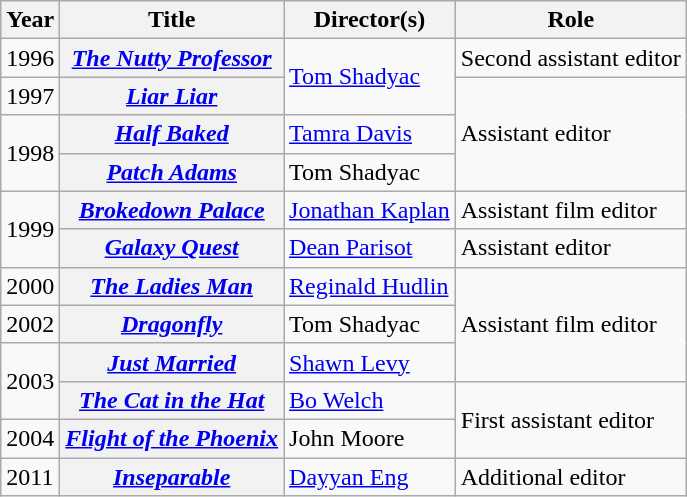<table class="wikitable">
<tr>
<th>Year</th>
<th>Title</th>
<th>Director(s)</th>
<th>Role</th>
</tr>
<tr>
<td>1996</td>
<th><em><a href='#'>The Nutty Professor</a></em></th>
<td rowspan=2><a href='#'>Tom Shadyac</a></td>
<td>Second assistant editor</td>
</tr>
<tr>
<td>1997</td>
<th><em><a href='#'>Liar Liar</a></em></th>
<td rowspan=3>Assistant editor</td>
</tr>
<tr>
<td rowspan=2>1998</td>
<th><em><a href='#'>Half Baked</a></em></th>
<td><a href='#'>Tamra Davis</a></td>
</tr>
<tr>
<th><em><a href='#'>Patch Adams</a></em></th>
<td>Tom Shadyac</td>
</tr>
<tr>
<td rowspan=2>1999</td>
<th><em><a href='#'>Brokedown Palace</a></em></th>
<td><a href='#'>Jonathan Kaplan</a></td>
<td>Assistant film editor</td>
</tr>
<tr>
<th><em><a href='#'>Galaxy Quest</a></em></th>
<td><a href='#'>Dean Parisot</a></td>
<td>Assistant editor</td>
</tr>
<tr>
<td>2000</td>
<th><em><a href='#'>The Ladies Man</a></em></th>
<td><a href='#'>Reginald Hudlin</a></td>
<td rowspan=3>Assistant film editor</td>
</tr>
<tr>
<td>2002</td>
<th><em><a href='#'>Dragonfly</a></em></th>
<td>Tom Shadyac</td>
</tr>
<tr>
<td rowspan=2>2003</td>
<th><em><a href='#'>Just Married</a></em></th>
<td><a href='#'>Shawn Levy</a></td>
</tr>
<tr>
<th><em><a href='#'>The Cat in the Hat</a></em></th>
<td><a href='#'>Bo Welch</a></td>
<td rowspan=2>First assistant editor</td>
</tr>
<tr>
<td>2004</td>
<th><em><a href='#'>Flight of the Phoenix</a></em></th>
<td>John Moore</td>
</tr>
<tr>
<td>2011</td>
<th><em><a href='#'>Inseparable</a></em></th>
<td><a href='#'>Dayyan Eng</a></td>
<td>Additional editor</td>
</tr>
</table>
